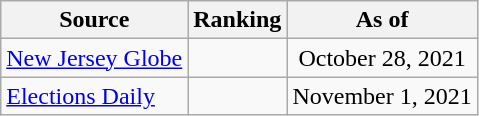<table class="wikitable" style="text-align:center">
<tr>
<th>Source</th>
<th>Ranking</th>
<th>As of</th>
</tr>
<tr>
<td align=left><a href='#'>New Jersey Globe</a></td>
<td></td>
<td>October 28, 2021</td>
</tr>
<tr>
<td align=left><a href='#'>Elections Daily</a></td>
<td></td>
<td>November 1, 2021</td>
</tr>
</table>
